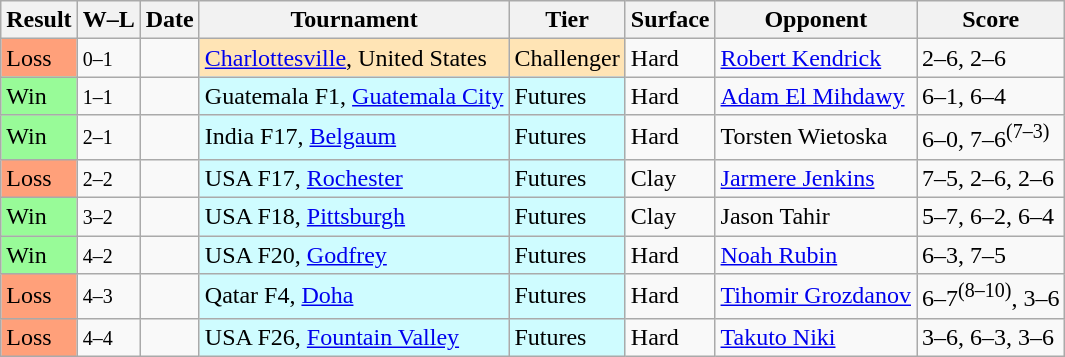<table class="sortable wikitable">
<tr>
<th>Result</th>
<th class="unsortable">W–L</th>
<th>Date</th>
<th>Tournament</th>
<th>Tier</th>
<th>Surface</th>
<th>Opponent</th>
<th class="unsortable">Score</th>
</tr>
<tr>
<td style="background:#ffa07a;">Loss</td>
<td><small>0–1</small></td>
<td></td>
<td style="background:moccasin;"><a href='#'>Charlottesville</a>, United States</td>
<td style="background:moccasin;">Challenger</td>
<td>Hard</td>
<td> <a href='#'>Robert Kendrick</a></td>
<td>2–6, 2–6</td>
</tr>
<tr>
<td style="background:#98fb98;">Win</td>
<td><small>1–1</small></td>
<td></td>
<td style="background:#cffcff;">Guatemala F1, <a href='#'>Guatemala City</a></td>
<td style="background:#cffcff;">Futures</td>
<td>Hard</td>
<td> <a href='#'>Adam El Mihdawy</a></td>
<td>6–1, 6–4</td>
</tr>
<tr>
<td style="background:#98fb98;">Win</td>
<td><small>2–1</small></td>
<td></td>
<td style="background:#cffcff;">India F17, <a href='#'>Belgaum</a></td>
<td style="background:#cffcff;">Futures</td>
<td>Hard</td>
<td> Torsten Wietoska</td>
<td>6–0, 7–6<sup>(7–3)</sup></td>
</tr>
<tr>
<td style="background:#ffa07a;">Loss</td>
<td><small>2–2</small></td>
<td></td>
<td style="background:#cffcff;">USA F17, <a href='#'>Rochester</a></td>
<td style="background:#cffcff;">Futures</td>
<td>Clay</td>
<td> <a href='#'>Jarmere Jenkins</a></td>
<td>7–5, 2–6, 2–6</td>
</tr>
<tr>
<td style="background:#98fb98;">Win</td>
<td><small>3–2</small></td>
<td></td>
<td style="background:#cffcff;">USA F18, <a href='#'>Pittsburgh</a></td>
<td style="background:#cffcff;">Futures</td>
<td>Clay</td>
<td> Jason Tahir</td>
<td>5–7, 6–2, 6–4</td>
</tr>
<tr>
<td style="background:#98fb98;">Win</td>
<td><small>4–2</small></td>
<td></td>
<td style="background:#cffcff;">USA F20, <a href='#'>Godfrey</a></td>
<td style="background:#cffcff;">Futures</td>
<td>Hard</td>
<td> <a href='#'>Noah Rubin</a></td>
<td>6–3, 7–5</td>
</tr>
<tr>
<td style="background:#ffa07a;">Loss</td>
<td><small>4–3</small></td>
<td></td>
<td style="background:#cffcff;">Qatar F4, <a href='#'>Doha</a></td>
<td style="background:#cffcff;">Futures</td>
<td>Hard</td>
<td> <a href='#'>Tihomir Grozdanov</a></td>
<td>6–7<sup>(8–10)</sup>, 3–6</td>
</tr>
<tr>
<td style="background:#ffa07a;">Loss</td>
<td><small>4–4</small></td>
<td></td>
<td style="background:#cffcff;">USA F26, <a href='#'>Fountain Valley</a></td>
<td style="background:#cffcff;">Futures</td>
<td>Hard</td>
<td> <a href='#'>Takuto Niki</a></td>
<td>3–6, 6–3, 3–6</td>
</tr>
</table>
